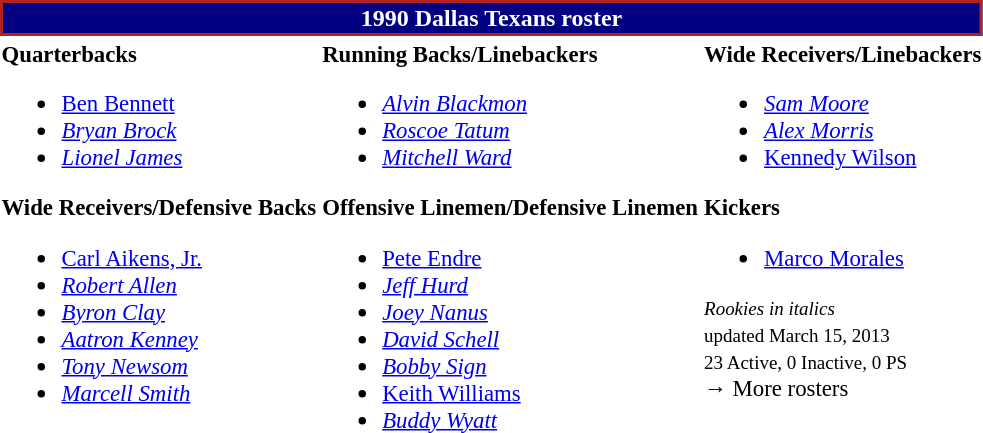<table class="toccolours" style="text-align: left;">
<tr>
<th colspan="7" style="background:navy; border:2px solid #B22222; color:white; text-align:center;">1990 Dallas Texans roster</th>
</tr>
<tr>
<td style="font-size: 95%;" valign="top"><strong>Quarterbacks</strong><br><ul><li> <a href='#'>Ben Bennett</a></li><li> <em><a href='#'>Bryan Brock</a></em></li><li> <em><a href='#'>Lionel James</a></em></li></ul><strong>Wide Receivers/Defensive Backs</strong><ul><li> <a href='#'>Carl Aikens, Jr.</a></li><li> <em><a href='#'>Robert Allen</a></em></li><li> <em><a href='#'>Byron Clay</a></em></li><li> <em><a href='#'>Aatron Kenney</a></em></li><li> <em><a href='#'>Tony Newsom</a></em></li><li> <em><a href='#'>Marcell Smith</a></em></li></ul></td>
<td style="font-size: 95%;" valign="top"><strong>Running Backs/Linebackers</strong><br><ul><li> <em><a href='#'>Alvin Blackmon</a></em></li><li> <em><a href='#'>Roscoe Tatum</a></em></li><li> <em><a href='#'>Mitchell Ward</a></em></li></ul><strong>Offensive Linemen/Defensive Linemen</strong><ul><li> <a href='#'>Pete Endre</a></li><li> <em><a href='#'>Jeff Hurd</a></em></li><li> <em><a href='#'>Joey Nanus</a></em></li><li> <em><a href='#'>David Schell</a></em></li><li> <em><a href='#'>Bobby Sign</a></em></li><li> <a href='#'>Keith Williams</a></li><li> <em><a href='#'>Buddy Wyatt</a></em></li></ul></td>
<td style="font-size: 95%;" valign="top"><strong>Wide Receivers/Linebackers</strong><br><ul><li> <em><a href='#'>Sam Moore</a></em></li><li> <em><a href='#'>Alex Morris</a></em></li><li> <a href='#'>Kennedy Wilson</a></li></ul><strong>Kickers</strong><ul><li> <a href='#'>Marco Morales</a></li></ul><small><em>Rookies in italics</em><br> updated March 15, 2013</small><br>
<small>23 Active, 0 Inactive, 0 PS</small><br>→ More rosters</td>
</tr>
<tr>
</tr>
</table>
